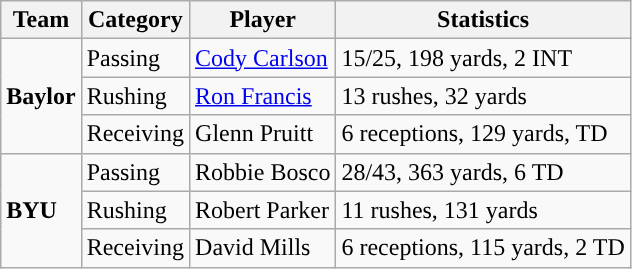<table class="wikitable" style="float: left;">
<tr>
<th>Team</th>
<th>Category</th>
<th>Player</th>
<th>Statistics</th>
</tr>
<tr>
<td rowspan=3><strong>Baylor</strong></td>
<td>Passing</td>
<td><a href='#'>Cody Carlson</a></td>
<td>15/25, 198 yards, 2 INT</td>
</tr>
<tr>
<td>Rushing</td>
<td><a href='#'>Ron Francis</a></td>
<td>13 rushes, 32 yards</td>
</tr>
<tr>
<td>Receiving</td>
<td>Glenn Pruitt</td>
<td>6 receptions, 129 yards, TD</td>
</tr>
<tr>
<td rowspan=3><strong>BYU</strong></td>
<td>Passing</td>
<td>Robbie Bosco</td>
<td>28/43, 363 yards, 6 TD</td>
</tr>
<tr>
<td>Rushing</td>
<td>Robert Parker</td>
<td>11 rushes, 131 yards</td>
</tr>
<tr>
<td>Receiving</td>
<td>David Mills</td>
<td>6 receptions, 115 yards, 2 TD</td>
</tr>
</table>
